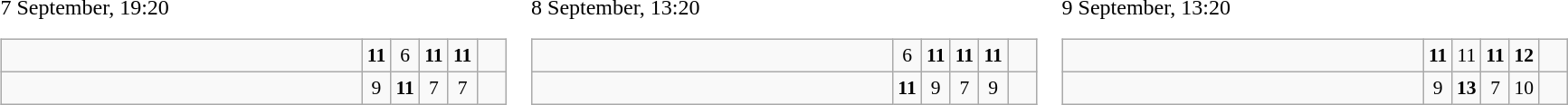<table>
<tr>
<td>7 September, 19:20<br><table class="wikitable" style="text-align:center; font-size:90%;">
<tr>
<td style="width:18em; text-align:left;"><strong></strong></td>
<td style="width:1em"><strong>11</strong></td>
<td style="width:1em">6</td>
<td style="width:1em"><strong>11</strong></td>
<td style="width:1em"><strong>11</strong></td>
<td style="width:1em"></td>
</tr>
<tr>
<td style="text-align:left;"></td>
<td>9</td>
<td><strong>11</strong></td>
<td>7</td>
<td>7</td>
<td></td>
</tr>
</table>
</td>
<td>8 September, 13:20<br><table class="wikitable" style="text-align:center; font-size:90%;">
<tr>
<td style="width:18em; text-align:left;"><strong></strong></td>
<td style="width:1em">6</td>
<td style="width:1em"><strong>11</strong></td>
<td style="width:1em"><strong>11</strong></td>
<td style="width:1em"><strong>11</strong></td>
<td style="width:1em"></td>
</tr>
<tr>
<td style="text-align:left;"></td>
<td><strong>11</strong></td>
<td>9</td>
<td>7</td>
<td>9</td>
<td></td>
</tr>
</table>
</td>
<td>9 September, 13:20<br><table class="wikitable" style="text-align:center; font-size:90%;">
<tr>
<td style="width:18em; text-align:left;"><strong></strong></td>
<td style="width:1em"><strong>11</strong></td>
<td style="width:1em">11</td>
<td style="width:1em"><strong>11</strong></td>
<td style="width:1em"><strong>12</strong></td>
<td style="width:1em"></td>
</tr>
<tr>
<td style="text-align:left;"></td>
<td>9</td>
<td><strong>13</strong></td>
<td>7</td>
<td>10</td>
<td></td>
</tr>
</table>
</td>
</tr>
</table>
